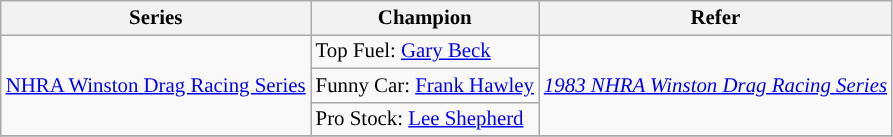<table class="wikitable" style="font-size:87%;">
<tr>
<th>Series</th>
<th>Champion</th>
<th>Refer</th>
</tr>
<tr>
<td rowspan=3><a href='#'>NHRA Winston Drag Racing Series</a></td>
<td>Top Fuel:  <a href='#'>Gary Beck</a></td>
<td rowspan=3><em><a href='#'>1983 NHRA Winston Drag Racing Series</a></em></td>
</tr>
<tr>
<td>Funny Car:  <a href='#'>Frank Hawley</a></td>
</tr>
<tr>
<td>Pro Stock:  <a href='#'>Lee Shepherd</a></td>
</tr>
<tr>
</tr>
</table>
